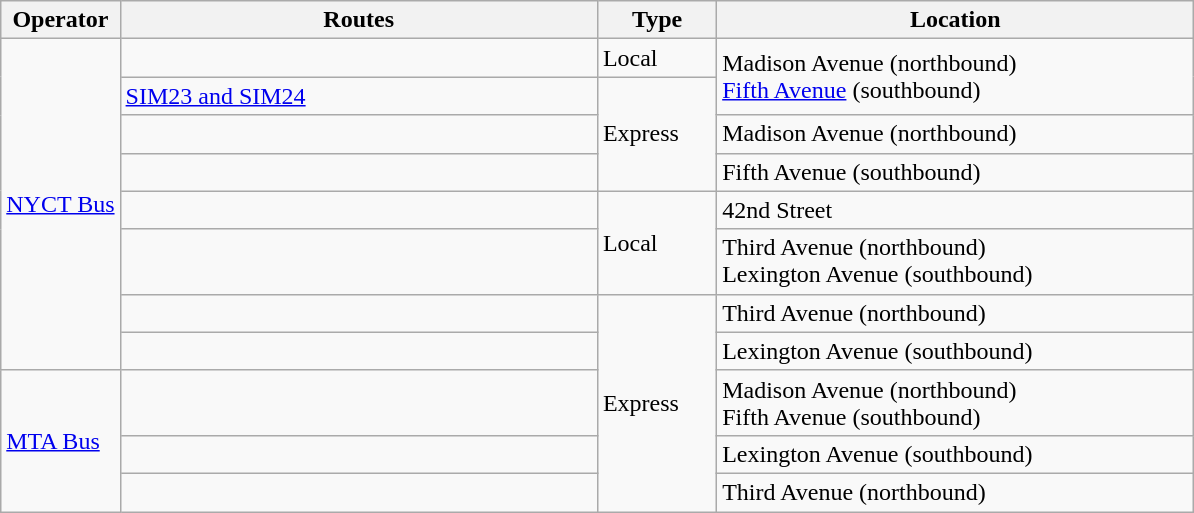<table class="wikitable">
<tr>
<th width=10%>Operator</th>
<th width=40%>Routes</th>
<th width=10%>Type</th>
<th width=40%>Location</th>
</tr>
<tr>
<td rowspan=8><a href='#'>NYCT Bus</a></td>
<td></td>
<td>Local</td>
<td rowspan="2">Madison Avenue (northbound)<br><a href='#'>Fifth Avenue</a> (southbound)</td>
</tr>
<tr>
<td><a href='#'>SIM23 and SIM24</a></td>
<td rowspan="3">Express</td>
</tr>
<tr>
<td></td>
<td>Madison Avenue (northbound)</td>
</tr>
<tr>
<td></td>
<td>Fifth Avenue (southbound)</td>
</tr>
<tr>
<td></td>
<td rowspan="2">Local</td>
<td>42nd Street</td>
</tr>
<tr>
<td></td>
<td>Third Avenue (northbound)<br>Lexington Avenue (southbound)</td>
</tr>
<tr>
<td></td>
<td rowspan="5">Express</td>
<td>Third Avenue (northbound)</td>
</tr>
<tr>
<td></td>
<td>Lexington Avenue (southbound)</td>
</tr>
<tr>
<td rowspan=3><a href='#'>MTA Bus</a></td>
<td></td>
<td>Madison Avenue (northbound)<br>Fifth Avenue (southbound)</td>
</tr>
<tr>
<td></td>
<td>Lexington Avenue (southbound)</td>
</tr>
<tr>
<td></td>
<td>Third Avenue (northbound)</td>
</tr>
</table>
